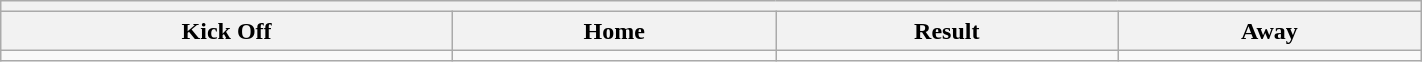<table class="wikitable collapsible collapsed" style="font-size: 100%; margin:0px;" width="75%">
<tr>
<th colspan="7" style="text-align:left;"></th>
</tr>
<tr>
<th><strong>Kick Off</strong></th>
<th><strong>Home</strong></th>
<th><strong>Result</strong></th>
<th><strong>Away</strong></th>
</tr>
<tr>
<td align=center></td>
<td></td>
<td></td>
<td></td>
</tr>
</table>
